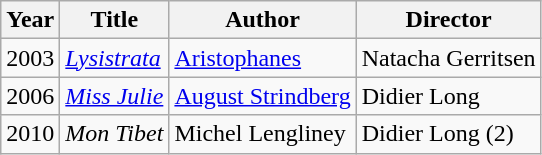<table class="wikitable">
<tr>
<th>Year</th>
<th>Title</th>
<th>Author</th>
<th>Director</th>
</tr>
<tr>
<td>2003</td>
<td><em><a href='#'>Lysistrata</a></em></td>
<td><a href='#'>Aristophanes</a></td>
<td>Natacha Gerritsen</td>
</tr>
<tr>
<td>2006</td>
<td><em><a href='#'>Miss Julie</a></em></td>
<td><a href='#'>August Strindberg</a></td>
<td>Didier Long</td>
</tr>
<tr>
<td>2010</td>
<td><em>Mon Tibet</em></td>
<td>Michel Lengliney</td>
<td>Didier Long (2)</td>
</tr>
</table>
